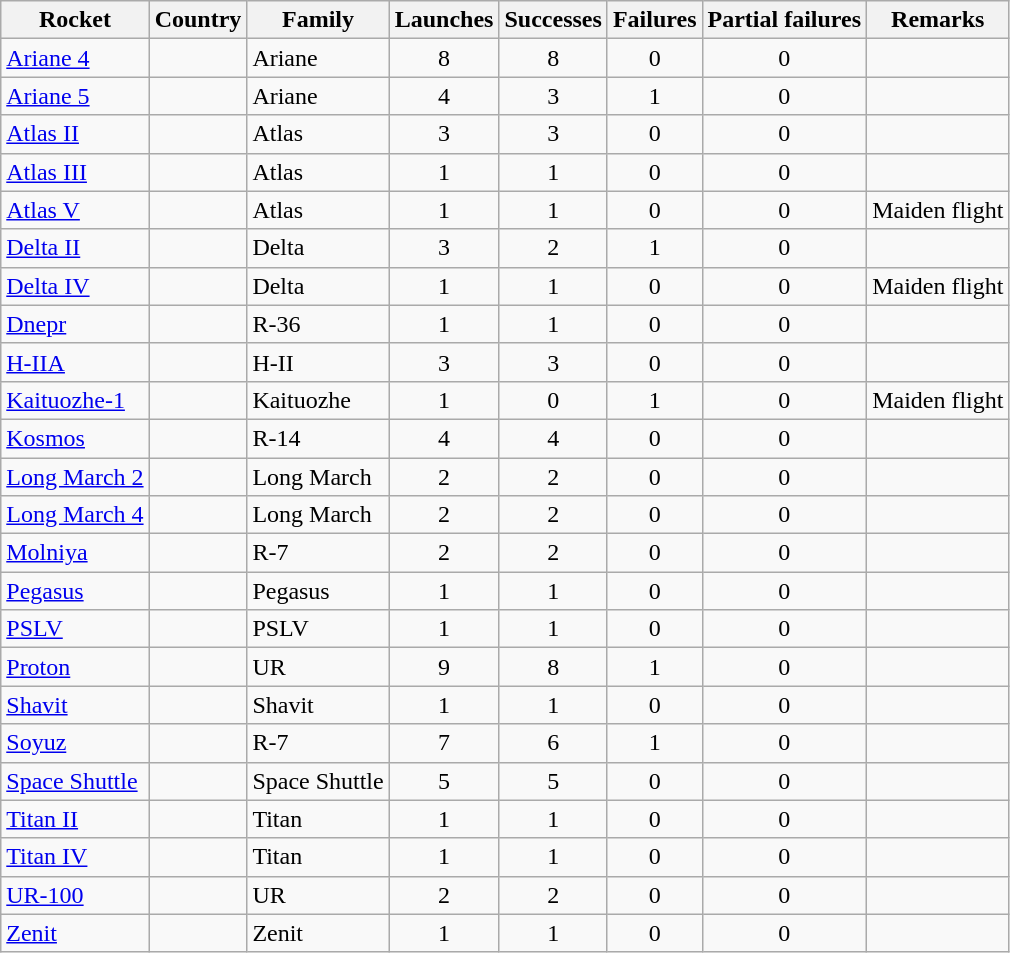<table class="wikitable sortable collapsible collapsed" style=text-align:center>
<tr>
<th>Rocket</th>
<th>Country</th>
<th>Family</th>
<th>Launches</th>
<th>Successes</th>
<th>Failures</th>
<th>Partial failures</th>
<th>Remarks</th>
</tr>
<tr>
<td align=left><a href='#'>Ariane 4</a></td>
<td align=left></td>
<td align=left>Ariane</td>
<td>8</td>
<td>8</td>
<td>0</td>
<td>0</td>
<td></td>
</tr>
<tr>
<td align=left><a href='#'>Ariane 5</a></td>
<td align=left></td>
<td align=left>Ariane</td>
<td>4</td>
<td>3</td>
<td>1</td>
<td>0</td>
<td></td>
</tr>
<tr>
<td align=left><a href='#'>Atlas II</a></td>
<td align=left></td>
<td align=left>Atlas</td>
<td>3</td>
<td>3</td>
<td>0</td>
<td>0</td>
<td></td>
</tr>
<tr>
<td align=left><a href='#'>Atlas III</a></td>
<td align=left></td>
<td align=left>Atlas</td>
<td>1</td>
<td>1</td>
<td>0</td>
<td>0</td>
<td></td>
</tr>
<tr>
<td align=left><a href='#'>Atlas V</a></td>
<td align=left></td>
<td align=left>Atlas</td>
<td>1</td>
<td>1</td>
<td>0</td>
<td>0</td>
<td align=left>Maiden flight</td>
</tr>
<tr>
<td align=left><a href='#'>Delta II</a></td>
<td align=left></td>
<td align=left>Delta</td>
<td>3</td>
<td>2</td>
<td>1</td>
<td>0</td>
<td></td>
</tr>
<tr>
<td align=left><a href='#'>Delta IV</a></td>
<td align=left></td>
<td align=left>Delta</td>
<td>1</td>
<td>1</td>
<td>0</td>
<td>0</td>
<td align=left>Maiden flight</td>
</tr>
<tr>
<td align=left><a href='#'>Dnepr</a></td>
<td align=left></td>
<td align=left>R-36</td>
<td>1</td>
<td>1</td>
<td>0</td>
<td>0</td>
<td></td>
</tr>
<tr>
<td align=left><a href='#'>H-IIA</a></td>
<td align=left></td>
<td align=left>H-II</td>
<td>3</td>
<td>3</td>
<td>0</td>
<td>0</td>
<td></td>
</tr>
<tr>
<td align=left><a href='#'>Kaituozhe-1</a></td>
<td align=left></td>
<td align=left>Kaituozhe</td>
<td>1</td>
<td>0</td>
<td>1</td>
<td>0</td>
<td align=left>Maiden flight</td>
</tr>
<tr>
<td align=left><a href='#'>Kosmos</a></td>
<td align=left></td>
<td align=left>R-14</td>
<td>4</td>
<td>4</td>
<td>0</td>
<td>0</td>
<td></td>
</tr>
<tr>
<td align=left><a href='#'>Long March 2</a></td>
<td align=left></td>
<td align=left>Long March</td>
<td>2</td>
<td>2</td>
<td>0</td>
<td>0</td>
<td></td>
</tr>
<tr>
<td align=left><a href='#'>Long March 4</a></td>
<td align=left></td>
<td align=left>Long March</td>
<td>2</td>
<td>2</td>
<td>0</td>
<td>0</td>
<td></td>
</tr>
<tr>
<td align=left><a href='#'>Molniya</a></td>
<td align=left></td>
<td align=left>R-7</td>
<td>2</td>
<td>2</td>
<td>0</td>
<td>0</td>
<td></td>
</tr>
<tr>
<td align=left><a href='#'>Pegasus</a></td>
<td align=left></td>
<td align=left>Pegasus</td>
<td>1</td>
<td>1</td>
<td>0</td>
<td>0</td>
<td></td>
</tr>
<tr>
<td align=left><a href='#'>PSLV</a></td>
<td align=left></td>
<td align=left>PSLV</td>
<td>1</td>
<td>1</td>
<td>0</td>
<td>0</td>
<td></td>
</tr>
<tr>
<td align=left><a href='#'>Proton</a></td>
<td align=left></td>
<td align=left>UR</td>
<td>9</td>
<td>8</td>
<td>1</td>
<td>0</td>
<td></td>
</tr>
<tr>
<td align=left><a href='#'>Shavit</a></td>
<td align=left></td>
<td align=left>Shavit</td>
<td>1</td>
<td>1</td>
<td>0</td>
<td>0</td>
<td></td>
</tr>
<tr>
<td align=left><a href='#'>Soyuz</a></td>
<td align=left></td>
<td align=left>R-7</td>
<td>7</td>
<td>6</td>
<td>1</td>
<td>0</td>
<td></td>
</tr>
<tr>
<td align=left><a href='#'>Space Shuttle</a></td>
<td align=left></td>
<td align=left>Space Shuttle</td>
<td>5</td>
<td>5</td>
<td>0</td>
<td>0</td>
<td></td>
</tr>
<tr>
<td align=left><a href='#'>Titan II</a></td>
<td align=left></td>
<td align=left>Titan</td>
<td>1</td>
<td>1</td>
<td>0</td>
<td>0</td>
<td></td>
</tr>
<tr>
<td align=left><a href='#'>Titan IV</a></td>
<td align=left></td>
<td align=left>Titan</td>
<td>1</td>
<td>1</td>
<td>0</td>
<td>0</td>
<td></td>
</tr>
<tr>
<td align=left><a href='#'>UR-100</a></td>
<td align=left></td>
<td align=left>UR</td>
<td>2</td>
<td>2</td>
<td>0</td>
<td>0</td>
<td></td>
</tr>
<tr>
<td align=left><a href='#'>Zenit</a></td>
<td align=left></td>
<td align=left>Zenit</td>
<td>1</td>
<td>1</td>
<td>0</td>
<td>0</td>
<td></td>
</tr>
</table>
